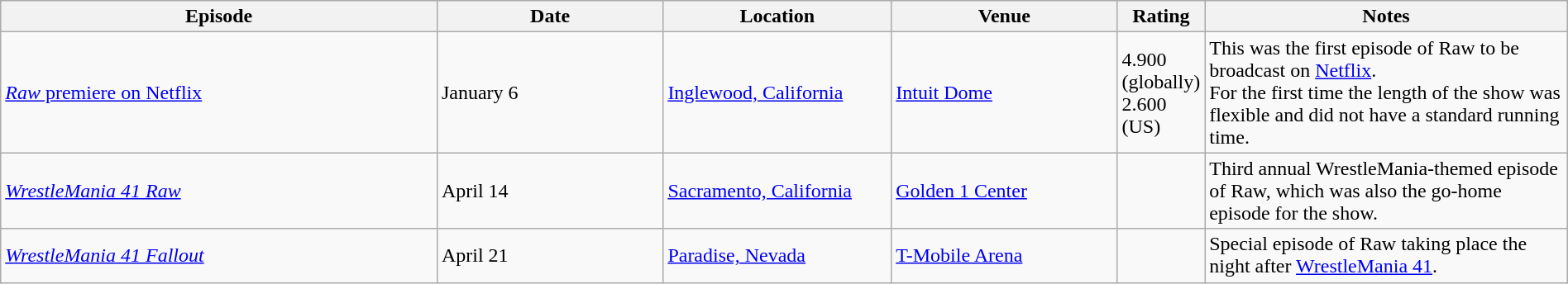<table class="wikitable plainrowheaders sortable" style="width:100%;">
<tr>
<th style="width:29%;">Episode</th>
<th style="width:15%;">Date</th>
<th style="width:15%;">Location</th>
<th style="width:15%;">Venue</th>
<th style="width:2%;">Rating</th>
<th style="width:99%;">Notes</th>
</tr>
<tr>
<td><a href='#'><em>Raw</em> premiere on Netflix</a></td>
<td>January 6</td>
<td><a href='#'>Inglewood, California</a></td>
<td><a href='#'>Intuit Dome</a></td>
<td>4.900 (globally)<br>2.600 (US)</td>
<td>This was the first episode of Raw to be broadcast on <a href='#'>Netflix</a>.<br>For the first time the length of the show was flexible and did not have a standard running time.</td>
</tr>
<tr>
<td><em><a href='#'>WrestleMania 41 Raw</a></em></td>
<td>April 14</td>
<td><a href='#'>Sacramento, California</a></td>
<td><a href='#'>Golden 1 Center</a></td>
<td></td>
<td>Third annual WrestleMania-themed episode of Raw, which was also the go-home episode for the show.</td>
</tr>
<tr>
<td><em><a href='#'>WrestleMania 41 Fallout</a></em></td>
<td>April 21</td>
<td><a href='#'>Paradise, Nevada</a></td>
<td><a href='#'>T-Mobile Arena</a></td>
<td></td>
<td>Special episode of Raw taking place the night after <a href='#'>WrestleMania 41</a>.</td>
</tr>
</table>
